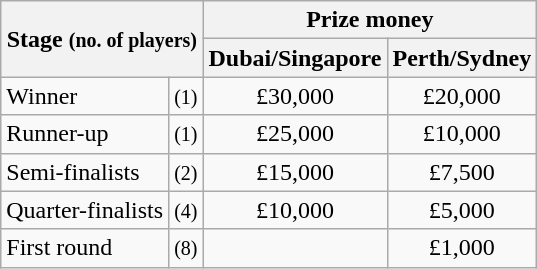<table class="wikitable">
<tr>
<th rowspan=2 colspan=2>Stage <small>(no. of players)</small></th>
<th colspan=2>Prize money</th>
</tr>
<tr>
<th>Dubai/Singapore</th>
<th>Perth/Sydney</th>
</tr>
<tr>
<td>Winner</td>
<td align=center><small>(1)</small></td>
<td align=center>£30,000</td>
<td align=center>£20,000</td>
</tr>
<tr>
<td>Runner-up</td>
<td align=center><small>(1)</small></td>
<td align=center>£25,000</td>
<td align=center>£10,000</td>
</tr>
<tr>
<td>Semi-finalists</td>
<td align=center><small>(2)</small></td>
<td align=center>£15,000</td>
<td align=center>£7,500</td>
</tr>
<tr>
<td>Quarter-finalists</td>
<td align=center><small>(4)</small></td>
<td align=center>£10,000</td>
<td align=center>£5,000</td>
</tr>
<tr>
<td>First round</td>
<td align=center><small>(8)</small></td>
<td></td>
<td align=center>£1,000</td>
</tr>
</table>
